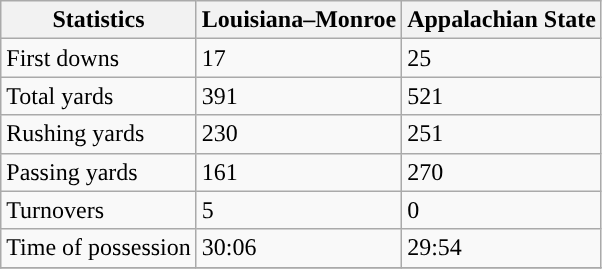<table class="wikitable">
<tr>
<th>Statistics</th>
<th>Louisiana–Monroe</th>
<th>Appalachian State</th>
</tr>
<tr>
<td>First downs</td>
<td>17</td>
<td>25</td>
</tr>
<tr>
<td>Total yards</td>
<td>391</td>
<td>521</td>
</tr>
<tr>
<td>Rushing yards</td>
<td>230</td>
<td>251</td>
</tr>
<tr>
<td>Passing yards</td>
<td>161</td>
<td>270</td>
</tr>
<tr>
<td>Turnovers</td>
<td>5</td>
<td>0</td>
</tr>
<tr>
<td>Time of possession</td>
<td>30:06</td>
<td>29:54</td>
</tr>
<tr>
</tr>
</table>
